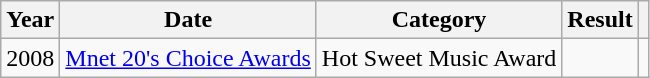<table class="wikitable" style="text-align:center">
<tr>
<th>Year</th>
<th>Date</th>
<th>Category</th>
<th>Result</th>
<th class="unsortable"></th>
</tr>
<tr>
<td>2008</td>
<td><a href='#'>Mnet 20's Choice Awards</a></td>
<td>Hot Sweet Music Award</td>
<td></td>
<td></td>
</tr>
</table>
